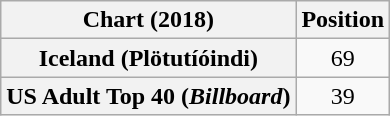<table class="wikitable plainrowheaders" style="text-align:center">
<tr>
<th scope="col">Chart (2018)</th>
<th scope="col">Position</th>
</tr>
<tr>
<th scope="row">Iceland (Plötutíóindi)</th>
<td>69</td>
</tr>
<tr>
<th scope="row">US Adult Top 40 (<em>Billboard</em>)</th>
<td>39</td>
</tr>
</table>
